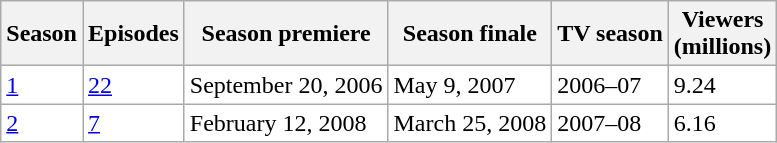<table class="wikitable" style="background:#fff;">
<tr>
<th>Season</th>
<th>Episodes</th>
<th>Season premiere</th>
<th>Season finale</th>
<th>TV season</th>
<th>Viewers<br>(millions)</th>
</tr>
<tr>
<td><a href='#'>1</a></td>
<td><a href='#'>22</a></td>
<td>September 20, 2006</td>
<td>May 9, 2007</td>
<td>2006–07</td>
<td>9.24</td>
</tr>
<tr>
<td><a href='#'>2</a></td>
<td><a href='#'>7</a></td>
<td>February 12, 2008</td>
<td>March 25, 2008</td>
<td>2007–08</td>
<td>6.16</td>
</tr>
</table>
